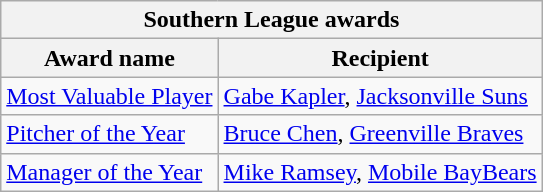<table class="wikitable">
<tr>
<th colspan="2">Southern League awards</th>
</tr>
<tr>
<th>Award name</th>
<th>Recipient</th>
</tr>
<tr>
<td><a href='#'>Most Valuable Player</a></td>
<td><a href='#'>Gabe Kapler</a>, <a href='#'>Jacksonville Suns</a></td>
</tr>
<tr>
<td><a href='#'>Pitcher of the Year</a></td>
<td><a href='#'>Bruce Chen</a>, <a href='#'>Greenville Braves</a></td>
</tr>
<tr>
<td><a href='#'>Manager of the Year</a></td>
<td><a href='#'>Mike Ramsey</a>, <a href='#'>Mobile BayBears</a></td>
</tr>
</table>
